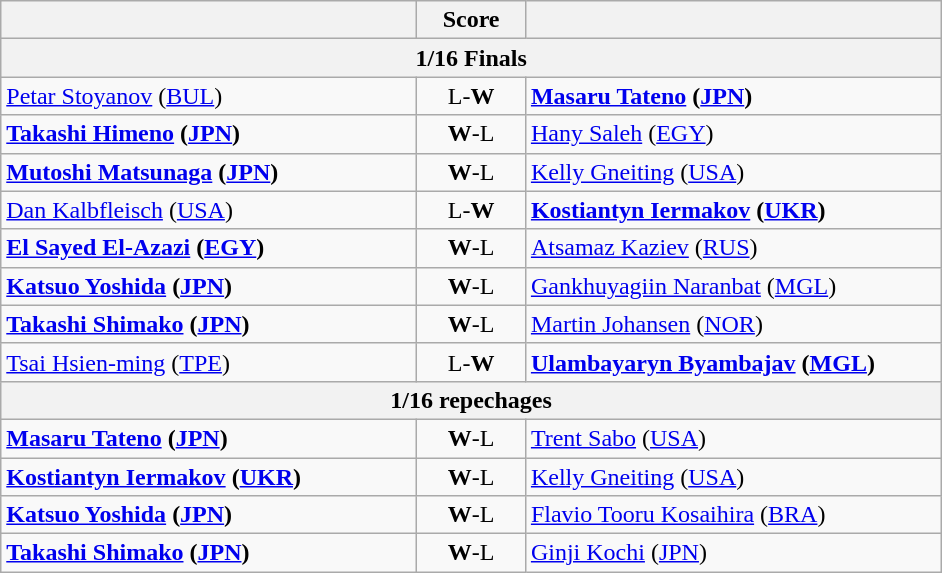<table class="wikitable" style="text-align: left; ">
<tr>
<th align="right" width="270"></th>
<th width="65">Score</th>
<th align="left" width="270"></th>
</tr>
<tr>
<th colspan=3>1/16 Finals</th>
</tr>
<tr>
<td> <a href='#'>Petar Stoyanov</a> (<a href='#'>BUL</a>)</td>
<td align="center">L-<strong>W</strong></td>
<td><strong> <a href='#'>Masaru Tateno</a> (<a href='#'>JPN</a>)</strong></td>
</tr>
<tr>
<td><strong> <a href='#'>Takashi Himeno</a> (<a href='#'>JPN</a>)</strong></td>
<td align="center"><strong>W</strong>-L</td>
<td> <a href='#'>Hany Saleh</a> (<a href='#'>EGY</a>)</td>
</tr>
<tr>
<td><strong> <a href='#'>Mutoshi Matsunaga</a> (<a href='#'>JPN</a>)</strong></td>
<td align="center"><strong>W</strong>-L</td>
<td> <a href='#'>Kelly Gneiting</a> (<a href='#'>USA</a>)</td>
</tr>
<tr>
<td> <a href='#'>Dan Kalbfleisch</a> (<a href='#'>USA</a>)</td>
<td align="center">L-<strong>W</strong></td>
<td><strong> <a href='#'>Kostiantyn Iermakov</a> (<a href='#'>UKR</a>)</strong></td>
</tr>
<tr>
<td><strong> <a href='#'>El Sayed El-Azazi</a> (<a href='#'>EGY</a>)</strong></td>
<td align="center"><strong>W</strong>-L</td>
<td> <a href='#'>Atsamaz Kaziev</a> (<a href='#'>RUS</a>)</td>
</tr>
<tr>
<td><strong> <a href='#'>Katsuo Yoshida</a> (<a href='#'>JPN</a>)</strong></td>
<td align="center"><strong>W</strong>-L</td>
<td> <a href='#'>Gankhuyagiin Naranbat</a> (<a href='#'>MGL</a>)</td>
</tr>
<tr>
<td><strong> <a href='#'>Takashi Shimako</a> (<a href='#'>JPN</a>)</strong></td>
<td align="center"><strong>W</strong>-L</td>
<td> <a href='#'>Martin Johansen</a> (<a href='#'>NOR</a>)</td>
</tr>
<tr>
<td> <a href='#'>Tsai Hsien-ming</a> (<a href='#'>TPE</a>)</td>
<td align="center">L-<strong>W</strong></td>
<td><strong> <a href='#'>Ulambayaryn Byambajav</a> (<a href='#'>MGL</a>)</strong></td>
</tr>
<tr>
<th colspan=3>1/16 repechages</th>
</tr>
<tr>
<td><strong> <a href='#'>Masaru Tateno</a> (<a href='#'>JPN</a>)</strong></td>
<td align="center"><strong>W</strong>-L</td>
<td> <a href='#'>Trent Sabo</a> (<a href='#'>USA</a>)</td>
</tr>
<tr>
<td><strong> <a href='#'>Kostiantyn Iermakov</a> (<a href='#'>UKR</a>)</strong></td>
<td align="center"><strong>W</strong>-L</td>
<td> <a href='#'>Kelly Gneiting</a> (<a href='#'>USA</a>)</td>
</tr>
<tr>
<td><strong> <a href='#'>Katsuo Yoshida</a> (<a href='#'>JPN</a>)</strong></td>
<td align="center"><strong>W</strong>-L</td>
<td> <a href='#'>Flavio Tooru Kosaihira</a> (<a href='#'>BRA</a>)</td>
</tr>
<tr>
<td><strong> <a href='#'>Takashi Shimako</a> (<a href='#'>JPN</a>)</strong></td>
<td align="center"><strong>W</strong>-L</td>
<td> <a href='#'>Ginji Kochi</a> (<a href='#'>JPN</a>)</td>
</tr>
</table>
